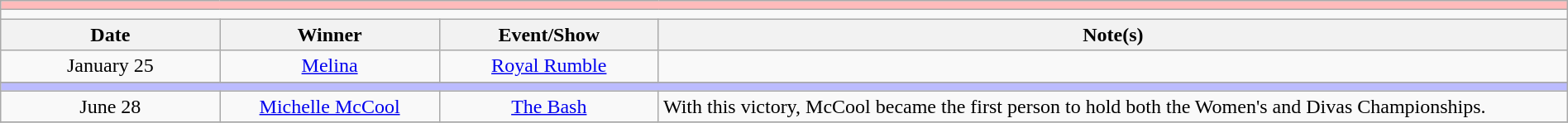<table class="wikitable" style="text-align:center; width:100%;">
<tr style="background:#FBB;">
<td colspan="5"></td>
</tr>
<tr>
<td colspan="5"><strong></strong></td>
</tr>
<tr>
<th width=14%>Date</th>
<th width=14%>Winner</th>
<th width=14%>Event/Show</th>
<th width=58%>Note(s)</th>
</tr>
<tr>
<td>January 25</td>
<td><a href='#'>Melina</a></td>
<td><a href='#'>Royal Rumble</a></td>
<td></td>
</tr>
<tr>
</tr>
<tr style="background:#BBF;">
<td colspan="5"></td>
</tr>
<tr>
<td>June 28</td>
<td><a href='#'>Michelle McCool</a></td>
<td><a href='#'>The Bash</a></td>
<td align=left>With this victory, McCool became the first person to hold both the Women's and Divas Championships.</td>
</tr>
<tr>
</tr>
</table>
